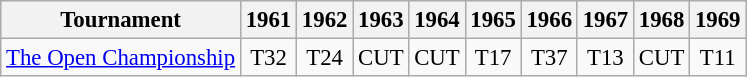<table class="wikitable" style="font-size:95%;text-align:center;">
<tr>
<th>Tournament</th>
<th>1961</th>
<th>1962</th>
<th>1963</th>
<th>1964</th>
<th>1965</th>
<th>1966</th>
<th>1967</th>
<th>1968</th>
<th>1969</th>
</tr>
<tr>
<td align=left><a href='#'>The Open Championship</a></td>
<td>T32</td>
<td>T24</td>
<td>CUT</td>
<td>CUT</td>
<td>T17</td>
<td>T37</td>
<td>T13</td>
<td>CUT</td>
<td>T11</td>
</tr>
</table>
